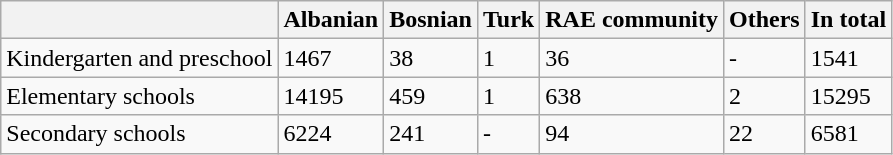<table class="wikitable">
<tr>
<th></th>
<th>Albanian</th>
<th>Bosnian</th>
<th>Turk</th>
<th>RAE community</th>
<th>Others</th>
<th>In total</th>
</tr>
<tr>
<td>Kindergarten and preschool</td>
<td>1467</td>
<td>38</td>
<td>1</td>
<td>36</td>
<td>-</td>
<td>1541</td>
</tr>
<tr>
<td>Elementary schools</td>
<td>14195</td>
<td>459</td>
<td>1</td>
<td>638</td>
<td>2</td>
<td>15295</td>
</tr>
<tr>
<td>Secondary schools</td>
<td>6224</td>
<td>241</td>
<td>-</td>
<td>94</td>
<td>22</td>
<td>6581</td>
</tr>
</table>
